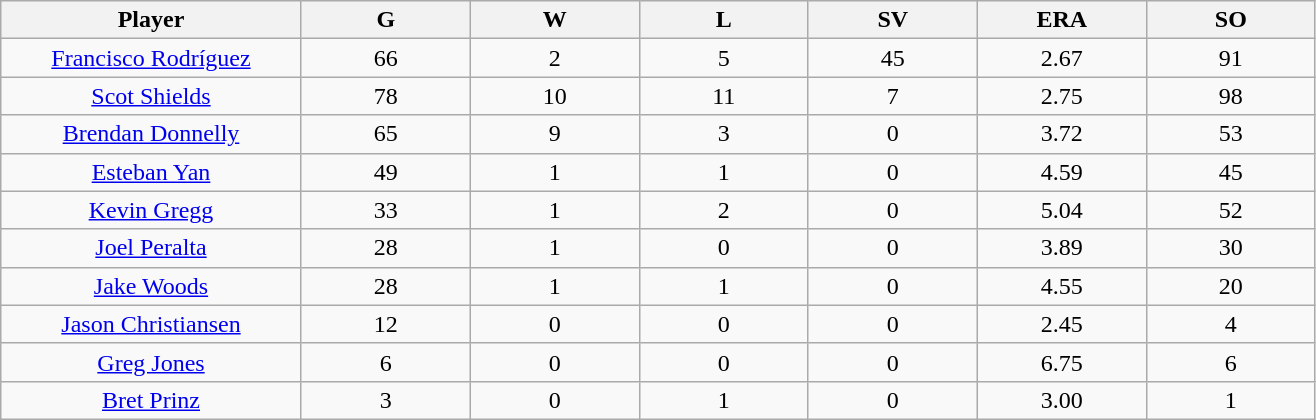<table class="wikitable sortable">
<tr>
<th bgcolor="#DDDDFF" width="16%">Player</th>
<th bgcolor="#DDDDFF" width="9%">G</th>
<th bgcolor="#DDDDFF" width="9%">W</th>
<th bgcolor="#DDDDFF" width="9%">L</th>
<th bgcolor="#DDDDFF" width="9%">SV</th>
<th bgcolor="#DDDDFF" width="9%">ERA</th>
<th bgcolor="#DDDDFF" width="9%">SO</th>
</tr>
<tr align="center">
<td><a href='#'>Francisco Rodríguez</a></td>
<td>66</td>
<td>2</td>
<td>5</td>
<td>45</td>
<td>2.67</td>
<td>91</td>
</tr>
<tr align=center>
<td><a href='#'>Scot Shields</a></td>
<td>78</td>
<td>10</td>
<td>11</td>
<td>7</td>
<td>2.75</td>
<td>98</td>
</tr>
<tr align="center">
<td><a href='#'>Brendan Donnelly</a></td>
<td>65</td>
<td>9</td>
<td>3</td>
<td>0</td>
<td>3.72</td>
<td>53</td>
</tr>
<tr align="center">
<td><a href='#'>Esteban Yan</a></td>
<td>49</td>
<td>1</td>
<td>1</td>
<td>0</td>
<td>4.59</td>
<td>45</td>
</tr>
<tr align="center">
<td><a href='#'>Kevin Gregg</a></td>
<td>33</td>
<td>1</td>
<td>2</td>
<td>0</td>
<td>5.04</td>
<td>52</td>
</tr>
<tr align="center">
<td><a href='#'>Joel Peralta</a></td>
<td>28</td>
<td>1</td>
<td>0</td>
<td>0</td>
<td>3.89</td>
<td>30</td>
</tr>
<tr align="center">
<td><a href='#'>Jake Woods</a></td>
<td>28</td>
<td>1</td>
<td>1</td>
<td>0</td>
<td>4.55</td>
<td>20</td>
</tr>
<tr align="center">
<td><a href='#'>Jason Christiansen</a></td>
<td>12</td>
<td>0</td>
<td>0</td>
<td>0</td>
<td>2.45</td>
<td>4</td>
</tr>
<tr align="center">
<td><a href='#'>Greg Jones</a></td>
<td>6</td>
<td>0</td>
<td>0</td>
<td>0</td>
<td>6.75</td>
<td>6</td>
</tr>
<tr align="center">
<td><a href='#'>Bret Prinz</a></td>
<td>3</td>
<td>0</td>
<td>1</td>
<td>0</td>
<td>3.00</td>
<td>1</td>
</tr>
</table>
